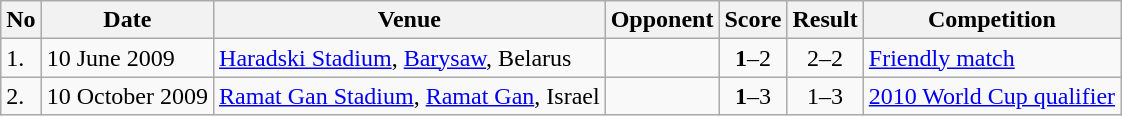<table class="wikitable" style="font-size:100%;">
<tr>
<th>No</th>
<th>Date</th>
<th>Venue</th>
<th>Opponent</th>
<th>Score</th>
<th>Result</th>
<th>Competition</th>
</tr>
<tr>
<td>1.</td>
<td>10 June 2009</td>
<td><a href='#'>Haradski Stadium</a>, <a href='#'>Barysaw</a>, Belarus</td>
<td></td>
<td align=center><strong>1</strong>–2</td>
<td align=center>2–2</td>
<td><a href='#'> Friendly match</a></td>
</tr>
<tr>
<td>2.</td>
<td>10 October 2009</td>
<td><a href='#'>Ramat Gan Stadium</a>, <a href='#'>Ramat Gan</a>, Israel</td>
<td></td>
<td align=center><strong>1</strong>–3</td>
<td align=center>1–3</td>
<td><a href='#'> 2010 World Cup qualifier</a></td>
</tr>
</table>
